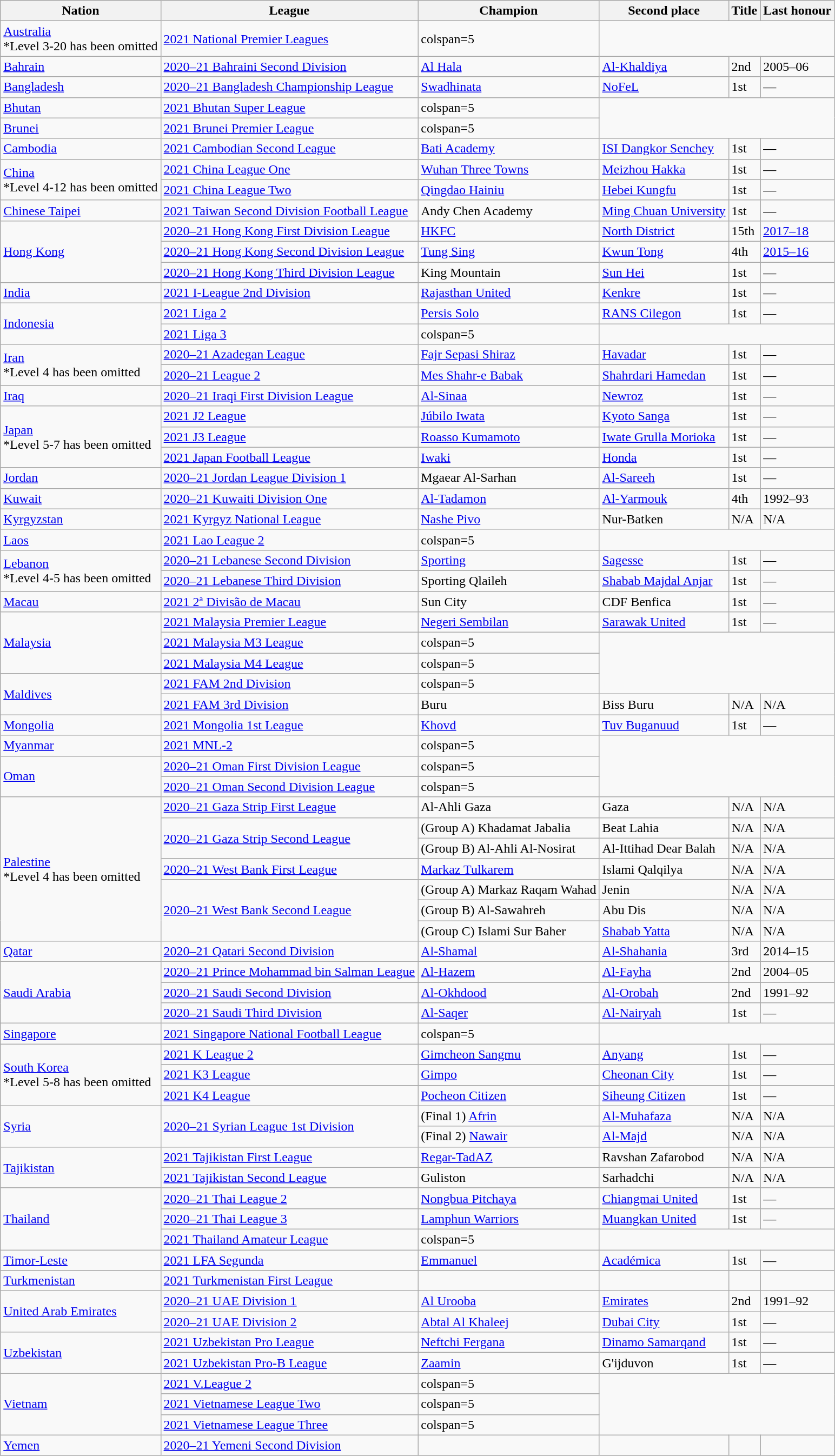<table class="wikitable sortable">
<tr>
<th>Nation</th>
<th>League</th>
<th>Champion</th>
<th>Second place</th>
<th data-sort-type="number">Title</th>
<th>Last honour</th>
</tr>
<tr>
<td> <a href='#'>Australia</a> <br>*Level 3-20 has been omitted</td>
<td><a href='#'>2021 National Premier Leagues</a></td>
<td>colspan=5 </td>
</tr>
<tr>
<td> <a href='#'>Bahrain</a></td>
<td><a href='#'>2020–21 Bahraini Second Division</a></td>
<td><a href='#'>Al Hala</a></td>
<td><a href='#'>Al-Khaldiya</a></td>
<td>2nd</td>
<td>2005–06</td>
</tr>
<tr>
<td> <a href='#'>Bangladesh</a></td>
<td><a href='#'>2020–21 Bangladesh Championship League</a></td>
<td><a href='#'>Swadhinata</a></td>
<td><a href='#'>NoFeL</a></td>
<td>1st</td>
<td>—</td>
</tr>
<tr>
<td> <a href='#'>Bhutan</a></td>
<td><a href='#'>2021 Bhutan Super League</a></td>
<td>colspan=5 </td>
</tr>
<tr>
<td> <a href='#'>Brunei</a></td>
<td><a href='#'>2021 Brunei Premier League</a></td>
<td>colspan=5 </td>
</tr>
<tr>
<td> <a href='#'>Cambodia</a></td>
<td><a href='#'>2021 Cambodian Second League</a></td>
<td><a href='#'>Bati Academy</a></td>
<td><a href='#'>ISI Dangkor Senchey</a></td>
<td>1st</td>
<td>—</td>
</tr>
<tr>
<td rowspan=2> <a href='#'>China</a> <br>*Level 4-12 has been omitted</td>
<td><a href='#'>2021 China League One</a></td>
<td><a href='#'>Wuhan Three Towns</a></td>
<td><a href='#'>Meizhou Hakka</a></td>
<td>1st</td>
<td>—</td>
</tr>
<tr>
<td><a href='#'>2021 China League Two</a></td>
<td><a href='#'>Qingdao Hainiu</a></td>
<td><a href='#'>Hebei Kungfu</a></td>
<td>1st</td>
<td>—</td>
</tr>
<tr>
<td> <a href='#'>Chinese Taipei</a></td>
<td><a href='#'>2021 Taiwan Second Division Football League</a></td>
<td>Andy Chen Academy</td>
<td><a href='#'>Ming Chuan University</a></td>
<td>1st</td>
<td>—</td>
</tr>
<tr>
<td rowspan=3> <a href='#'>Hong Kong</a></td>
<td><a href='#'>2020–21 Hong Kong First Division League</a></td>
<td><a href='#'>HKFC</a></td>
<td><a href='#'>North District</a></td>
<td>15th</td>
<td><a href='#'>2017–18</a></td>
</tr>
<tr>
<td><a href='#'>2020–21 Hong Kong Second Division League</a></td>
<td><a href='#'>Tung Sing</a></td>
<td><a href='#'>Kwun Tong</a></td>
<td>4th</td>
<td><a href='#'>2015–16</a></td>
</tr>
<tr>
<td><a href='#'>2020–21 Hong Kong Third Division League</a></td>
<td>King Mountain</td>
<td><a href='#'>Sun Hei</a></td>
<td>1st</td>
<td>—</td>
</tr>
<tr>
<td> <a href='#'>India</a></td>
<td><a href='#'>2021 I-League 2nd Division</a></td>
<td><a href='#'>Rajasthan United</a></td>
<td><a href='#'>Kenkre</a></td>
<td>1st</td>
<td>—</td>
</tr>
<tr>
<td rowspan=2> <a href='#'>Indonesia</a></td>
<td><a href='#'>2021 Liga 2</a></td>
<td><a href='#'>Persis Solo</a></td>
<td><a href='#'>RANS Cilegon</a></td>
<td>1st</td>
<td>—</td>
</tr>
<tr>
<td><a href='#'>2021 Liga 3</a></td>
<td>colspan=5 </td>
</tr>
<tr>
<td rowspan=2> <a href='#'>Iran</a> <br>*Level 4 has been omitted</td>
<td><a href='#'>2020–21 Azadegan League</a></td>
<td><a href='#'>Fajr Sepasi Shiraz</a></td>
<td><a href='#'>Havadar</a></td>
<td>1st</td>
<td>—</td>
</tr>
<tr>
<td><a href='#'>2020–21 League 2</a></td>
<td><a href='#'>Mes Shahr-e Babak</a></td>
<td><a href='#'>Shahrdari Hamedan</a></td>
<td>1st</td>
<td>—</td>
</tr>
<tr>
<td> <a href='#'>Iraq</a></td>
<td><a href='#'>2020–21 Iraqi First Division League</a></td>
<td><a href='#'>Al-Sinaa</a></td>
<td><a href='#'>Newroz</a></td>
<td>1st</td>
<td>—</td>
</tr>
<tr>
<td rowspan=3> <a href='#'>Japan</a> <br>*Level 5-7 has been omitted</td>
<td><a href='#'>2021 J2 League</a></td>
<td><a href='#'>Júbilo Iwata</a></td>
<td><a href='#'>Kyoto Sanga</a></td>
<td>1st</td>
<td>—</td>
</tr>
<tr>
<td><a href='#'>2021 J3 League</a></td>
<td><a href='#'>Roasso Kumamoto</a></td>
<td><a href='#'>Iwate Grulla Morioka</a></td>
<td>1st</td>
<td>—</td>
</tr>
<tr>
<td><a href='#'>2021 Japan Football League</a></td>
<td><a href='#'>Iwaki</a></td>
<td><a href='#'>Honda</a></td>
<td>1st</td>
<td>—</td>
</tr>
<tr>
<td> <a href='#'>Jordan</a></td>
<td><a href='#'>2020–21 Jordan League Division 1</a></td>
<td>Mgaear Al-Sarhan</td>
<td><a href='#'>Al-Sareeh</a></td>
<td>1st</td>
<td>—</td>
</tr>
<tr>
<td> <a href='#'>Kuwait</a></td>
<td><a href='#'>2020–21 Kuwaiti Division One</a></td>
<td><a href='#'>Al-Tadamon</a></td>
<td><a href='#'>Al-Yarmouk</a></td>
<td>4th</td>
<td>1992–93</td>
</tr>
<tr>
<td> <a href='#'>Kyrgyzstan</a></td>
<td><a href='#'>2021 Kyrgyz National League</a></td>
<td><a href='#'>Nashe Pivo</a></td>
<td>Nur-Batken</td>
<td>N/A</td>
<td>N/A</td>
</tr>
<tr>
<td> <a href='#'>Laos</a></td>
<td><a href='#'>2021 Lao League 2</a></td>
<td>colspan=5 </td>
</tr>
<tr>
<td rowspan="2"> <a href='#'>Lebanon</a> <br>*Level 4-5 has been omitted</td>
<td><a href='#'>2020–21 Lebanese Second Division</a></td>
<td><a href='#'>Sporting</a></td>
<td><a href='#'>Sagesse</a></td>
<td>1st</td>
<td>—</td>
</tr>
<tr>
<td><a href='#'>2020–21 Lebanese Third Division</a></td>
<td>Sporting Qlaileh</td>
<td><a href='#'>Shabab Majdal Anjar</a></td>
<td>1st</td>
<td>—</td>
</tr>
<tr>
<td> <a href='#'>Macau</a></td>
<td><a href='#'>2021 2ª Divisão de Macau</a></td>
<td>Sun City</td>
<td>CDF Benfica</td>
<td>1st</td>
<td>—</td>
</tr>
<tr>
<td rowspan=3> <a href='#'>Malaysia</a></td>
<td><a href='#'>2021 Malaysia Premier League</a></td>
<td><a href='#'>Negeri Sembilan</a></td>
<td><a href='#'>Sarawak United</a></td>
<td>1st</td>
<td>—</td>
</tr>
<tr>
<td><a href='#'>2021 Malaysia M3 League</a></td>
<td>colspan=5 </td>
</tr>
<tr>
<td><a href='#'>2021 Malaysia M4 League</a></td>
<td>colspan=5 </td>
</tr>
<tr>
<td rowspan=2> <a href='#'>Maldives</a></td>
<td><a href='#'>2021 FAM 2nd Division</a></td>
<td>colspan=5 </td>
</tr>
<tr>
<td><a href='#'>2021 FAM 3rd Division</a></td>
<td>Buru</td>
<td>Biss Buru</td>
<td>N/A</td>
<td>N/A</td>
</tr>
<tr>
<td> <a href='#'>Mongolia</a></td>
<td><a href='#'>2021 Mongolia 1st League</a></td>
<td><a href='#'>Khovd</a></td>
<td><a href='#'>Tuv Buganuud</a></td>
<td>1st</td>
<td>—</td>
</tr>
<tr>
<td> <a href='#'>Myanmar</a></td>
<td><a href='#'>2021 MNL-2</a></td>
<td>colspan=5 </td>
</tr>
<tr>
<td rowspan=2> <a href='#'>Oman</a></td>
<td><a href='#'>2020–21 Oman First Division League</a></td>
<td>colspan=5 </td>
</tr>
<tr>
<td><a href='#'>2020–21 Oman Second Division League</a></td>
<td>colspan=5 </td>
</tr>
<tr>
<td rowspan=7> <a href='#'>Palestine</a><br>*Level 4 has been omitted</td>
<td><a href='#'>2020–21 Gaza Strip First League</a></td>
<td>Al-Ahli Gaza</td>
<td>Gaza</td>
<td>N/A</td>
<td>N/A</td>
</tr>
<tr>
<td rowspan=2><a href='#'>2020–21 Gaza Strip Second League</a></td>
<td>(Group A) Khadamat Jabalia</td>
<td>Beat Lahia</td>
<td>N/A</td>
<td>N/A</td>
</tr>
<tr>
<td>(Group B) Al-Ahli Al-Nosirat</td>
<td>Al-Ittihad Dear Balah</td>
<td>N/A</td>
<td>N/A</td>
</tr>
<tr>
<td><a href='#'>2020–21 West Bank First League</a></td>
<td><a href='#'>Markaz Tulkarem</a></td>
<td>Islami Qalqilya</td>
<td>N/A</td>
<td>N/A</td>
</tr>
<tr>
<td rowspan=3><a href='#'>2020–21 West Bank Second League</a></td>
<td>(Group A) Markaz Raqam Wahad</td>
<td>Jenin</td>
<td>N/A</td>
<td>N/A</td>
</tr>
<tr>
<td>(Group B) Al-Sawahreh</td>
<td>Abu Dis</td>
<td>N/A</td>
<td>N/A</td>
</tr>
<tr>
<td>(Group C) Islami Sur Baher</td>
<td><a href='#'>Shabab Yatta</a></td>
<td>N/A</td>
<td>N/A</td>
</tr>
<tr>
<td> <a href='#'>Qatar</a></td>
<td><a href='#'>2020–21 Qatari Second Division</a></td>
<td><a href='#'>Al-Shamal</a></td>
<td><a href='#'>Al-Shahania</a></td>
<td>3rd</td>
<td>2014–15</td>
</tr>
<tr>
<td rowspan=3> <a href='#'>Saudi Arabia</a></td>
<td><a href='#'>2020–21 Prince Mohammad bin Salman League</a></td>
<td><a href='#'>Al-Hazem</a></td>
<td><a href='#'>Al-Fayha</a></td>
<td>2nd</td>
<td>2004–05</td>
</tr>
<tr>
<td><a href='#'>2020–21 Saudi Second Division</a></td>
<td><a href='#'>Al-Okhdood</a></td>
<td><a href='#'>Al-Orobah</a></td>
<td>2nd</td>
<td>1991–92</td>
</tr>
<tr>
<td><a href='#'>2020–21 Saudi Third Division</a></td>
<td><a href='#'>Al-Saqer</a></td>
<td><a href='#'>Al-Nairyah</a></td>
<td>1st</td>
<td>—</td>
</tr>
<tr>
<td> <a href='#'>Singapore</a></td>
<td><a href='#'>2021 Singapore National Football League</a></td>
<td>colspan=5 </td>
</tr>
<tr>
<td rowspan=3> <a href='#'>South Korea</a> <br>*Level 5-8 has been omitted</td>
<td><a href='#'>2021 K League 2</a></td>
<td><a href='#'>Gimcheon Sangmu</a></td>
<td><a href='#'>Anyang</a></td>
<td>1st</td>
<td>—</td>
</tr>
<tr>
<td><a href='#'>2021 K3 League</a></td>
<td><a href='#'>Gimpo</a></td>
<td><a href='#'>Cheonan City</a></td>
<td>1st</td>
<td>—</td>
</tr>
<tr>
<td><a href='#'>2021 K4 League</a></td>
<td><a href='#'>Pocheon Citizen</a></td>
<td><a href='#'>Siheung Citizen</a></td>
<td>1st</td>
<td>—</td>
</tr>
<tr>
<td rowspan=2> <a href='#'>Syria</a></td>
<td rowspan=2><a href='#'>2020–21 Syrian League 1st Division</a></td>
<td>(Final 1) <a href='#'>Afrin</a></td>
<td><a href='#'>Al-Muhafaza</a></td>
<td>N/A</td>
<td>N/A</td>
</tr>
<tr>
<td>(Final 2) <a href='#'>Nawair</a></td>
<td><a href='#'>Al-Majd</a></td>
<td>N/A</td>
<td>N/A</td>
</tr>
<tr>
<td rowspan=2> <a href='#'>Tajikistan</a></td>
<td><a href='#'>2021 Tajikistan First League</a></td>
<td><a href='#'>Regar-TadAZ</a></td>
<td>Ravshan Zafarobod</td>
<td>N/A</td>
<td>N/A</td>
</tr>
<tr>
<td><a href='#'>2021 Tajikistan Second League</a></td>
<td>Guliston</td>
<td>Sarhadchi</td>
<td>N/A</td>
<td>N/A</td>
</tr>
<tr>
<td rowspan=3> <a href='#'>Thailand</a></td>
<td><a href='#'>2020–21 Thai League 2</a></td>
<td><a href='#'>Nongbua Pitchaya</a></td>
<td><a href='#'>Chiangmai United</a></td>
<td>1st</td>
<td>—</td>
</tr>
<tr>
<td><a href='#'>2020–21 Thai League 3</a></td>
<td><a href='#'>Lamphun Warriors</a></td>
<td><a href='#'>Muangkan United</a></td>
<td>1st</td>
<td>—</td>
</tr>
<tr>
<td><a href='#'>2021 Thailand Amateur League</a></td>
<td>colspan=5 </td>
</tr>
<tr>
<td> <a href='#'>Timor-Leste</a></td>
<td><a href='#'>2021 LFA Segunda</a></td>
<td><a href='#'>Emmanuel</a></td>
<td><a href='#'>Académica</a></td>
<td>1st</td>
<td>—</td>
</tr>
<tr>
<td> <a href='#'>Turkmenistan</a></td>
<td><a href='#'>2021 Turkmenistan First League</a></td>
<td></td>
<td></td>
<td></td>
<td></td>
</tr>
<tr>
<td rowspan=2> <a href='#'>United Arab Emirates</a></td>
<td><a href='#'>2020–21 UAE Division 1</a></td>
<td><a href='#'>Al Urooba</a></td>
<td><a href='#'>Emirates</a></td>
<td>2nd</td>
<td>1991–92</td>
</tr>
<tr>
<td><a href='#'>2020–21 UAE Division 2</a></td>
<td><a href='#'>Abtal Al Khaleej</a></td>
<td><a href='#'>Dubai City</a></td>
<td>1st</td>
<td>—</td>
</tr>
<tr>
<td rowspan=2> <a href='#'>Uzbekistan</a></td>
<td><a href='#'>2021 Uzbekistan Pro League</a></td>
<td><a href='#'>Neftchi Fergana</a></td>
<td><a href='#'>Dinamo Samarqand</a></td>
<td>1st</td>
<td>—</td>
</tr>
<tr>
<td><a href='#'>2021 Uzbekistan Pro-B League</a></td>
<td><a href='#'>Zaamin</a></td>
<td>G'ijduvon</td>
<td>1st</td>
<td>—</td>
</tr>
<tr>
<td rowspan=3> <a href='#'>Vietnam</a></td>
<td><a href='#'>2021 V.League 2</a></td>
<td>colspan=5 </td>
</tr>
<tr>
<td><a href='#'>2021 Vietnamese League Two</a></td>
<td>colspan=5 </td>
</tr>
<tr>
<td><a href='#'>2021 Vietnamese League Three</a></td>
<td>colspan=5 </td>
</tr>
<tr>
<td> <a href='#'>Yemen</a></td>
<td><a href='#'>2020–21 Yemeni Second Division</a></td>
<td></td>
<td></td>
<td></td>
<td></td>
</tr>
</table>
